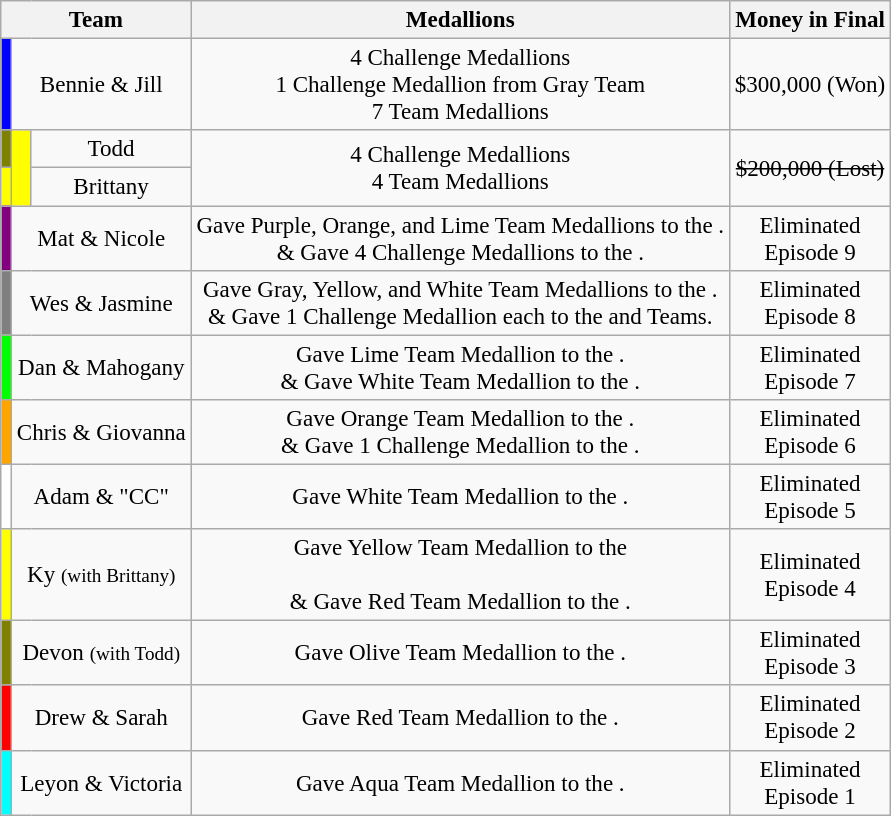<table class="wikitable" border="2" style="text-align:center;font-size:96%">
<tr>
<th colspan="3">Team</th>
<th colspan="4">Medallions</th>
<th>Money in Final</th>
</tr>
<tr>
<td style="background:Blue"></td>
<td colspan="2">Bennie & Jill</td>
<td colspan="4">4 Challenge Medallions<br>1 Challenge Medallion from Gray Team<br>7 Team Medallions</td>
<td>$300,000 (Won)</td>
</tr>
<tr>
<td style="background: Olive"></td>
<td rowspan="2" style="background:Yellow"></td>
<td>Todd</td>
<td colspan="4" rowspan="2">4 Challenge Medallions<br>4 Team Medallions</td>
<td rowspan="2"><s> $200,000 (Lost)</s></td>
</tr>
<tr>
<td style="background: Yellow"></td>
<td>Brittany</td>
</tr>
<tr>
<td style="background: Purple"></td>
<td colspan="2">Mat & Nicole</td>
<td colspan="4">Gave Purple, Orange, and Lime Team Medallions to the .<br>& Gave 4 Challenge Medallions to the .</td>
<td>Eliminated<br>Episode 9</td>
</tr>
<tr>
<td style="background: Gray"></td>
<td colspan="2">Wes & Jasmine</td>
<td colspan="4">Gave Gray, Yellow, and White Team Medallions to the .<br>& Gave 1 Challenge Medallion each to the  and  Teams.</td>
<td>Eliminated<br>Episode 8</td>
</tr>
<tr>
<td style="background:Lime"></td>
<td colspan="2">Dan & Mahogany</td>
<td colspan="4">Gave Lime Team Medallion to the .<br>& Gave White Team Medallion to the .</td>
<td>Eliminated<br>Episode 7</td>
</tr>
<tr>
<td style="background: Orange"></td>
<td colspan="2">Chris & Giovanna</td>
<td colspan="4">Gave Orange Team Medallion to the .<br>& Gave 1 Challenge Medallion to the .</td>
<td>Eliminated<br>Episode 6</td>
</tr>
<tr>
<td style="background: White"></td>
<td colspan="2">Adam & "CC"</td>
<td colspan="4">Gave White Team Medallion to the .</td>
<td>Eliminated<br>Episode 5</td>
</tr>
<tr>
<td style="background: Yellow"></td>
<td colspan="2">Ky <small>(with Brittany)</small></td>
<td colspan="4">Gave Yellow Team Medallion to the <br><br>& Gave Red Team Medallion to the .</td>
<td>Eliminated<br>Episode 4</td>
</tr>
<tr>
<td style="background: Olive"></td>
<td colspan="2">Devon <small>(with Todd)</small></td>
<td colspan="4">Gave Olive Team Medallion to the .</td>
<td>Eliminated<br>Episode 3</td>
</tr>
<tr>
<td style="background: Red"></td>
<td colspan="2">Drew & Sarah</td>
<td colspan="4">Gave Red Team Medallion to the .</td>
<td>Eliminated<br>Episode 2</td>
</tr>
<tr>
<td style="background:aqua"></td>
<td colspan="2">Leyon & Victoria</td>
<td colspan="4">Gave Aqua Team Medallion to the .</td>
<td>Eliminated<br>Episode 1</td>
</tr>
</table>
